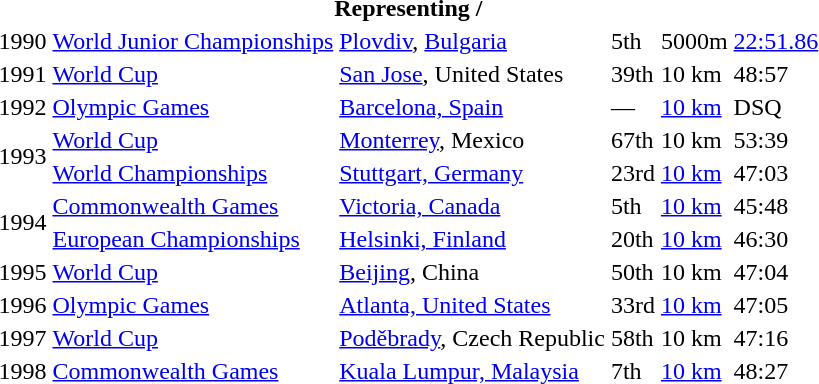<table>
<tr>
<th colspan="6">Representing  / </th>
</tr>
<tr>
<td>1990</td>
<td><a href='#'>World Junior Championships</a></td>
<td><a href='#'>Plovdiv</a>, <a href='#'>Bulgaria</a></td>
<td>5th</td>
<td>5000m</td>
<td><a href='#'>22:51.86</a></td>
</tr>
<tr>
<td>1991</td>
<td><a href='#'>World Cup</a></td>
<td><a href='#'>San Jose</a>, United States</td>
<td>39th</td>
<td>10 km</td>
<td>48:57</td>
</tr>
<tr>
<td>1992</td>
<td><a href='#'>Olympic Games</a></td>
<td><a href='#'>Barcelona, Spain</a></td>
<td>—</td>
<td><a href='#'>10 km</a></td>
<td>DSQ</td>
</tr>
<tr>
<td rowspan=2>1993</td>
<td><a href='#'>World Cup</a></td>
<td><a href='#'>Monterrey</a>, Mexico</td>
<td>67th</td>
<td>10 km</td>
<td>53:39</td>
</tr>
<tr>
<td><a href='#'>World Championships</a></td>
<td><a href='#'>Stuttgart, Germany</a></td>
<td>23rd</td>
<td><a href='#'>10 km</a></td>
<td>47:03</td>
</tr>
<tr>
<td rowspan=2>1994</td>
<td><a href='#'>Commonwealth Games</a></td>
<td><a href='#'>Victoria, Canada</a></td>
<td>5th</td>
<td><a href='#'>10 km</a></td>
<td>45:48</td>
</tr>
<tr>
<td><a href='#'>European Championships</a></td>
<td><a href='#'>Helsinki, Finland</a></td>
<td>20th</td>
<td><a href='#'>10 km</a></td>
<td>46:30</td>
</tr>
<tr>
<td>1995</td>
<td><a href='#'>World Cup</a></td>
<td><a href='#'>Beijing</a>, China</td>
<td>50th</td>
<td>10 km</td>
<td>47:04</td>
</tr>
<tr>
<td>1996</td>
<td><a href='#'>Olympic Games</a></td>
<td><a href='#'>Atlanta, United States</a></td>
<td>33rd</td>
<td><a href='#'>10 km</a></td>
<td>47:05</td>
</tr>
<tr>
<td>1997</td>
<td><a href='#'>World Cup</a></td>
<td><a href='#'>Poděbrady</a>, Czech Republic</td>
<td>58th</td>
<td>10 km</td>
<td>47:16</td>
</tr>
<tr>
<td>1998</td>
<td><a href='#'>Commonwealth Games</a></td>
<td><a href='#'>Kuala Lumpur, Malaysia</a></td>
<td>7th</td>
<td><a href='#'>10 km</a></td>
<td>48:27</td>
</tr>
</table>
